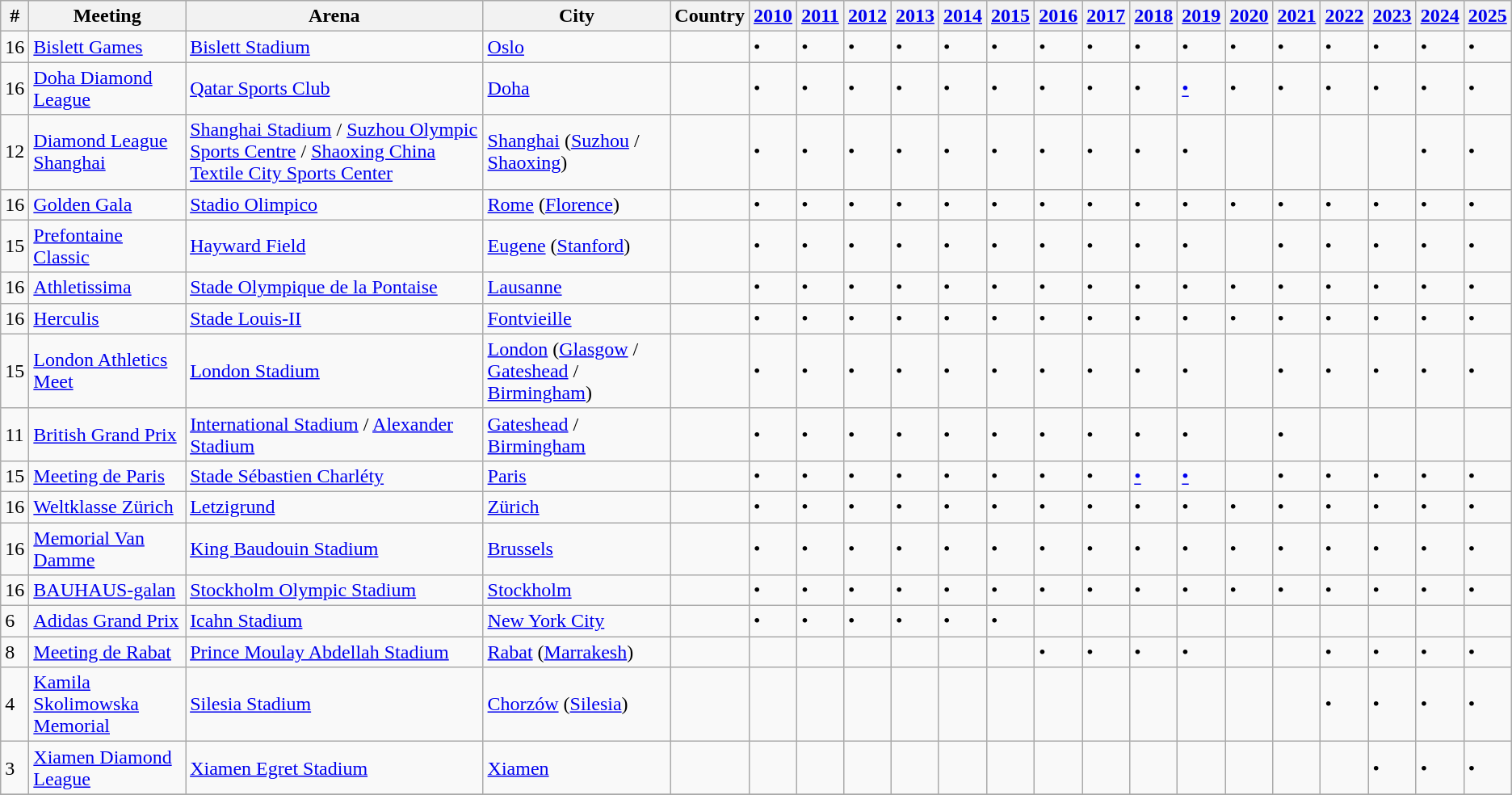<table class="wikitable sticky-header defaultcenter col2left col3left col4left col5left">
<tr>
<th scope="col">#</th>
<th scope="col">Meeting</th>
<th scope="col">Arena</th>
<th scope="col">City</th>
<th scope="col">Country</th>
<th scope="col"><a href='#'>2010</a></th>
<th scope="col"><a href='#'>2011</a></th>
<th scope="col"><a href='#'>2012</a></th>
<th scope="col"><a href='#'>2013</a></th>
<th scope="col"><a href='#'>2014</a></th>
<th scope="col"><a href='#'>2015</a></th>
<th scope="col"><a href='#'>2016</a></th>
<th scope="col"><a href='#'>2017</a></th>
<th scope="col"><a href='#'>2018</a></th>
<th scope="col"><a href='#'>2019</a></th>
<th scope="col"><a href='#'>2020</a></th>
<th scope="col"><a href='#'>2021</a></th>
<th scope="col"><a href='#'>2022</a></th>
<th scope="col"><a href='#'>2023</a></th>
<th scope="col"><a href='#'>2024</a></th>
<th scope="col"><a href='#'>2025</a></th>
</tr>
<tr>
<td>16</td>
<td><a href='#'>Bislett Games</a></td>
<td><a href='#'>Bislett Stadium</a></td>
<td><a href='#'>Oslo</a></td>
<td></td>
<td>•</td>
<td>•</td>
<td>•</td>
<td>•</td>
<td>•</td>
<td>•</td>
<td>•</td>
<td>•</td>
<td>•</td>
<td>•</td>
<td>•</td>
<td>•</td>
<td>•</td>
<td>•</td>
<td>•</td>
<td>•</td>
</tr>
<tr>
<td>16</td>
<td><a href='#'>Doha Diamond League</a></td>
<td><a href='#'>Qatar Sports Club</a></td>
<td><a href='#'>Doha</a></td>
<td></td>
<td>•</td>
<td>•</td>
<td>•</td>
<td>•</td>
<td>•</td>
<td>•</td>
<td>•</td>
<td>•</td>
<td>•</td>
<td><a href='#'>•</a></td>
<td>•</td>
<td>•</td>
<td>•</td>
<td>•</td>
<td>•</td>
<td>•</td>
</tr>
<tr>
<td>12</td>
<td><a href='#'>Diamond League Shanghai</a></td>
<td><a href='#'>Shanghai Stadium</a> / <a href='#'>Suzhou Olympic Sports Centre</a> / <a href='#'>Shaoxing China Textile City Sports Center</a></td>
<td><a href='#'>Shanghai</a> (<a href='#'>Suzhou</a> / <a href='#'>Shaoxing</a>)</td>
<td></td>
<td>•</td>
<td>•</td>
<td>•</td>
<td>•</td>
<td>•</td>
<td>•</td>
<td>•</td>
<td>•</td>
<td>•</td>
<td>•</td>
<td></td>
<td></td>
<td></td>
<td></td>
<td>•</td>
<td>•</td>
</tr>
<tr>
<td>16</td>
<td><a href='#'>Golden Gala</a></td>
<td><a href='#'>Stadio Olimpico</a></td>
<td><a href='#'>Rome</a> (<a href='#'>Florence</a>)</td>
<td></td>
<td>•</td>
<td>•</td>
<td>•</td>
<td>•</td>
<td>•</td>
<td>•</td>
<td>•</td>
<td>•</td>
<td>•</td>
<td>•</td>
<td>•</td>
<td>•</td>
<td>•</td>
<td>•</td>
<td>•</td>
<td>•</td>
</tr>
<tr>
<td>15</td>
<td><a href='#'>Prefontaine Classic</a></td>
<td><a href='#'>Hayward Field</a></td>
<td><a href='#'>Eugene</a> (<a href='#'>Stanford</a>)</td>
<td></td>
<td>•</td>
<td>•</td>
<td>•</td>
<td>•</td>
<td>•</td>
<td>•</td>
<td>•</td>
<td>•</td>
<td>•</td>
<td>•</td>
<td></td>
<td>•</td>
<td>•</td>
<td>•</td>
<td>•</td>
<td>•</td>
</tr>
<tr>
<td>16</td>
<td><a href='#'>Athletissima</a></td>
<td><a href='#'>Stade Olympique de la Pontaise</a></td>
<td><a href='#'>Lausanne</a></td>
<td></td>
<td>•</td>
<td>•</td>
<td>•</td>
<td>•</td>
<td>•</td>
<td>•</td>
<td>•</td>
<td>•</td>
<td>•</td>
<td>•</td>
<td>•</td>
<td>•</td>
<td>•</td>
<td>•</td>
<td>•</td>
<td>•</td>
</tr>
<tr>
<td>16</td>
<td><a href='#'>Herculis</a></td>
<td><a href='#'>Stade Louis-II</a></td>
<td><a href='#'>Fontvieille</a></td>
<td></td>
<td>•</td>
<td>•</td>
<td>•</td>
<td>•</td>
<td>•</td>
<td>•</td>
<td>•</td>
<td>•</td>
<td>•</td>
<td>•</td>
<td>•</td>
<td>•</td>
<td>•</td>
<td>•</td>
<td>•</td>
<td>•</td>
</tr>
<tr>
<td>15</td>
<td><a href='#'>London Athletics Meet</a></td>
<td><a href='#'>London Stadium</a></td>
<td><a href='#'>London</a> (<a href='#'>Glasgow</a> / <a href='#'>Gateshead</a> / <a href='#'>Birmingham</a>)</td>
<td></td>
<td>•</td>
<td>•</td>
<td>•</td>
<td>•</td>
<td>•</td>
<td>•</td>
<td>•</td>
<td>•</td>
<td>•</td>
<td>•</td>
<td></td>
<td>•</td>
<td>•</td>
<td>•</td>
<td>•</td>
<td>•</td>
</tr>
<tr>
<td>11</td>
<td><a href='#'>British Grand Prix</a></td>
<td><a href='#'>International Stadium</a> / <a href='#'>Alexander Stadium</a></td>
<td><a href='#'>Gateshead</a> / <a href='#'>Birmingham</a></td>
<td></td>
<td>•</td>
<td>•</td>
<td>•</td>
<td>•</td>
<td>•</td>
<td>•</td>
<td>•</td>
<td>•</td>
<td>•</td>
<td>•</td>
<td></td>
<td>•</td>
<td></td>
<td></td>
<td></td>
<td></td>
</tr>
<tr>
<td>15</td>
<td><a href='#'>Meeting de Paris</a></td>
<td><a href='#'>Stade Sébastien Charléty</a></td>
<td><a href='#'>Paris</a></td>
<td></td>
<td>•</td>
<td>•</td>
<td>•</td>
<td>•</td>
<td>•</td>
<td>•</td>
<td>•</td>
<td>•</td>
<td><a href='#'>•</a></td>
<td><a href='#'>•</a></td>
<td></td>
<td>•</td>
<td>•</td>
<td>•</td>
<td>•</td>
<td>•</td>
</tr>
<tr>
<td>16</td>
<td><a href='#'>Weltklasse Zürich</a></td>
<td><a href='#'>Letzigrund</a></td>
<td><a href='#'>Zürich</a></td>
<td nowrap></td>
<td>•</td>
<td>•</td>
<td>•</td>
<td>•</td>
<td>•</td>
<td>•</td>
<td>•</td>
<td>•</td>
<td>•</td>
<td>•</td>
<td>•</td>
<td>•</td>
<td>•</td>
<td>•</td>
<td>•</td>
<td>•</td>
</tr>
<tr>
<td>16</td>
<td><a href='#'>Memorial Van Damme</a></td>
<td><a href='#'>King Baudouin Stadium</a></td>
<td><a href='#'>Brussels</a></td>
<td></td>
<td>•</td>
<td>•</td>
<td>•</td>
<td>•</td>
<td>•</td>
<td>•</td>
<td>•</td>
<td>•</td>
<td>•</td>
<td>•</td>
<td>•</td>
<td>•</td>
<td>•</td>
<td>•</td>
<td>•</td>
<td>•</td>
</tr>
<tr>
<td>16</td>
<td><a href='#'>BAUHAUS-galan</a></td>
<td><a href='#'>Stockholm Olympic Stadium</a></td>
<td><a href='#'>Stockholm</a></td>
<td></td>
<td>•</td>
<td>•</td>
<td>•</td>
<td>•</td>
<td>•</td>
<td>•</td>
<td>•</td>
<td>•</td>
<td>•</td>
<td>•</td>
<td>•</td>
<td>•</td>
<td>•</td>
<td>•</td>
<td>•</td>
<td>•</td>
</tr>
<tr>
<td>6</td>
<td><a href='#'>Adidas Grand Prix</a></td>
<td><a href='#'>Icahn Stadium</a></td>
<td><a href='#'>New York City</a></td>
<td></td>
<td>•</td>
<td>•</td>
<td>•</td>
<td>•</td>
<td>•</td>
<td>•</td>
<td></td>
<td></td>
<td></td>
<td></td>
<td></td>
<td></td>
<td></td>
<td></td>
<td></td>
<td></td>
</tr>
<tr>
<td>8</td>
<td><a href='#'>Meeting de Rabat</a></td>
<td><a href='#'>Prince Moulay Abdellah Stadium</a></td>
<td><a href='#'>Rabat</a> (<a href='#'>Marrakesh</a>)</td>
<td></td>
<td></td>
<td></td>
<td></td>
<td></td>
<td></td>
<td></td>
<td>•</td>
<td>•</td>
<td>•</td>
<td>•</td>
<td></td>
<td></td>
<td>•</td>
<td>•</td>
<td>•</td>
<td>•</td>
</tr>
<tr>
<td>4</td>
<td><a href='#'>Kamila Skolimowska Memorial</a></td>
<td><a href='#'>Silesia Stadium</a></td>
<td><a href='#'>Chorzów</a> (<a href='#'>Silesia</a>)</td>
<td></td>
<td></td>
<td></td>
<td></td>
<td></td>
<td></td>
<td></td>
<td></td>
<td></td>
<td></td>
<td></td>
<td></td>
<td></td>
<td>•</td>
<td>•</td>
<td>•</td>
<td>•</td>
</tr>
<tr>
<td>3</td>
<td><a href='#'>Xiamen Diamond League</a></td>
<td><a href='#'>Xiamen Egret Stadium</a></td>
<td><a href='#'>Xiamen</a></td>
<td></td>
<td></td>
<td></td>
<td></td>
<td></td>
<td></td>
<td></td>
<td></td>
<td></td>
<td></td>
<td></td>
<td></td>
<td></td>
<td></td>
<td>•</td>
<td>•</td>
<td>•</td>
</tr>
<tr>
</tr>
</table>
